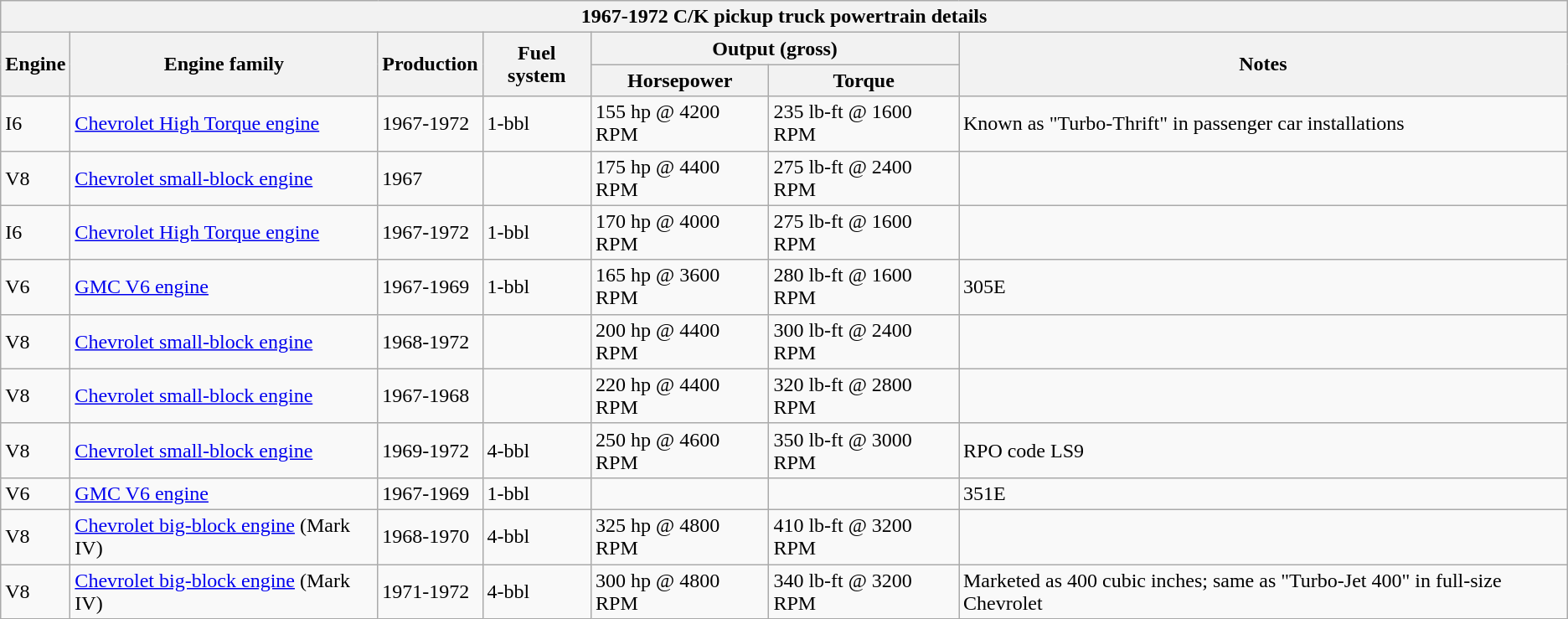<table class="wikitable">
<tr>
<th colspan="7">1967-1972 C/K pickup truck powertrain details</th>
</tr>
<tr>
<th rowspan="2">Engine</th>
<th rowspan="2">Engine family</th>
<th rowspan="2">Production</th>
<th rowspan="2">Fuel system</th>
<th colspan="2">Output (gross)</th>
<th rowspan="2">Notes</th>
</tr>
<tr>
<th>Horsepower</th>
<th>Torque</th>
</tr>
<tr>
<td> I6</td>
<td><a href='#'>Chevrolet High Torque engine</a></td>
<td>1967-1972</td>
<td>1-bbl</td>
<td>155 hp @ 4200 RPM</td>
<td>235 lb-ft @ 1600 RPM</td>
<td>Known as "Turbo-Thrift" in passenger car installations</td>
</tr>
<tr>
<td> V8</td>
<td><a href='#'>Chevrolet small-block engine</a></td>
<td>1967</td>
<td></td>
<td>175 hp @ 4400 RPM</td>
<td>275 lb-ft @ 2400 RPM</td>
<td></td>
</tr>
<tr>
<td> I6</td>
<td><a href='#'>Chevrolet High Torque engine</a></td>
<td>1967-1972</td>
<td>1-bbl</td>
<td>170 hp @ 4000 RPM</td>
<td>275 lb-ft @ 1600 RPM</td>
<td></td>
</tr>
<tr>
<td> V6</td>
<td><a href='#'>GMC V6 engine</a></td>
<td>1967-1969</td>
<td>1-bbl</td>
<td>165 hp @ 3600 RPM</td>
<td>280 lb-ft @ 1600 RPM</td>
<td>305E</td>
</tr>
<tr>
<td> V8</td>
<td><a href='#'>Chevrolet small-block engine</a></td>
<td>1968-1972</td>
<td></td>
<td>200 hp @ 4400 RPM</td>
<td>300 lb-ft @ 2400 RPM</td>
<td></td>
</tr>
<tr>
<td> V8</td>
<td><a href='#'>Chevrolet small-block engine</a></td>
<td>1967-1968</td>
<td></td>
<td>220 hp @ 4400 RPM</td>
<td>320 lb-ft @ 2800 RPM</td>
<td></td>
</tr>
<tr>
<td> V8</td>
<td><a href='#'>Chevrolet small-block engine</a></td>
<td>1969-1972</td>
<td>4-bbl</td>
<td>250 hp @ 4600 RPM</td>
<td>350 lb-ft @ 3000 RPM</td>
<td>RPO code LS9</td>
</tr>
<tr>
<td> V6</td>
<td><a href='#'>GMC V6 engine</a></td>
<td>1967-1969</td>
<td>1-bbl</td>
<td></td>
<td></td>
<td>351E</td>
</tr>
<tr>
<td> V8</td>
<td><a href='#'>Chevrolet big-block engine</a> (Mark IV)</td>
<td>1968-1970</td>
<td>4-bbl</td>
<td>325 hp @ 4800 RPM</td>
<td>410 lb-ft @ 3200 RPM</td>
<td></td>
</tr>
<tr>
<td> V8</td>
<td><a href='#'>Chevrolet big-block engine</a> (Mark IV)</td>
<td>1971-1972</td>
<td>4-bbl</td>
<td>300 hp @ 4800 RPM</td>
<td>340 lb-ft @ 3200 RPM</td>
<td>Marketed as 400 cubic inches; same as "Turbo-Jet 400" in full-size Chevrolet</td>
</tr>
</table>
